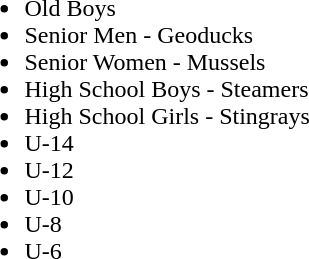<table>
<tr ---->
<td width="50%" valign="top"><br><ul><li>Old Boys</li><li>Senior Men - Geoducks</li><li>Senior Women - Mussels</li><li>High School Boys - Steamers</li><li>High School Girls - Stingrays</li><li>U-14</li><li>U-12</li><li>U-10</li><li>U-8</li><li>U-6</li></ul></td>
</tr>
</table>
